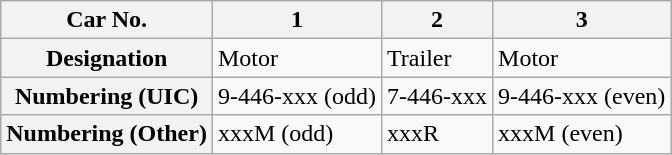<table class="wikitable">
<tr>
<th>Car No.</th>
<th>1</th>
<th>2</th>
<th>3</th>
</tr>
<tr>
<th>Designation</th>
<td>Motor</td>
<td>Trailer</td>
<td>Motor</td>
</tr>
<tr>
<th>Numbering (UIC)</th>
<td>9-446-xxx (odd)</td>
<td>7-446-xxx</td>
<td>9-446-xxx (even)</td>
</tr>
<tr>
<th>Numbering (Other)</th>
<td>xxxM (odd)</td>
<td>xxxR</td>
<td>xxxM (even)</td>
</tr>
</table>
